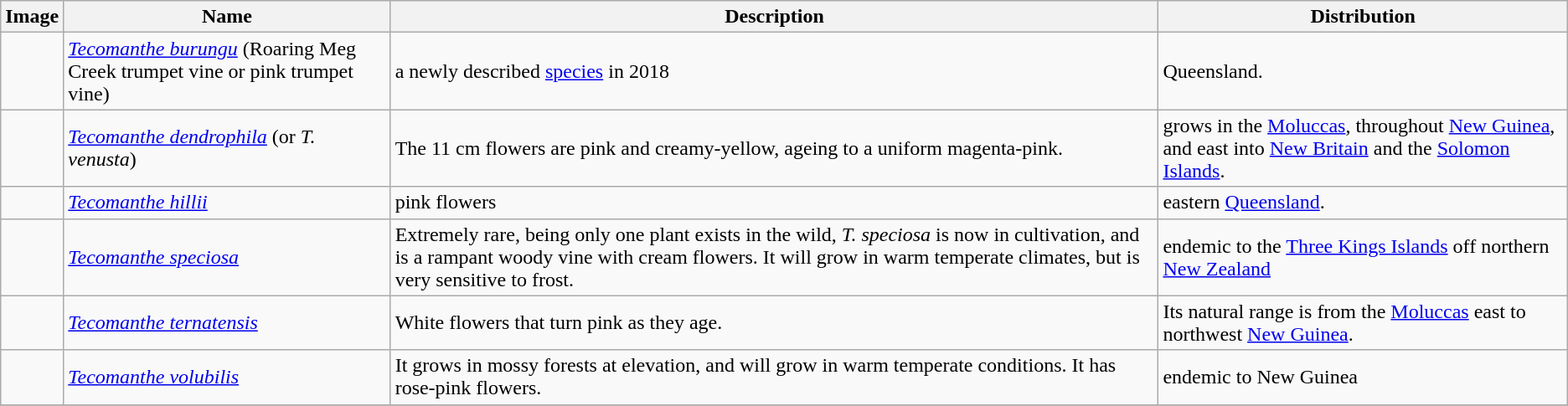<table class="wikitable">
<tr>
<th>Image</th>
<th>Name</th>
<th>Description</th>
<th>Distribution</th>
</tr>
<tr>
<td></td>
<td><em><a href='#'>Tecomanthe burungu</a></em> (Roaring Meg Creek trumpet vine or pink trumpet vine)</td>
<td>a newly described <a href='#'>species</a> in 2018</td>
<td>Queensland.</td>
</tr>
<tr>
<td></td>
<td><em><a href='#'>Tecomanthe dendrophila</a></em> (or <em>T. venusta</em>)</td>
<td>The 11 cm flowers are pink and creamy-yellow, ageing to a uniform magenta-pink.</td>
<td>grows in the <a href='#'>Moluccas</a>, throughout <a href='#'>New Guinea</a>, and east into <a href='#'>New Britain</a> and the <a href='#'>Solomon Islands</a>.</td>
</tr>
<tr>
<td></td>
<td><em><a href='#'>Tecomanthe hillii</a></em></td>
<td>pink flowers</td>
<td>eastern <a href='#'>Queensland</a>.</td>
</tr>
<tr>
<td></td>
<td><em><a href='#'>Tecomanthe speciosa</a></em></td>
<td>Extremely rare, being only one plant exists in the wild, <em>T. speciosa</em> is now in cultivation, and is a rampant woody vine with cream flowers. It will grow in warm temperate climates, but is very sensitive to frost.</td>
<td>endemic to the <a href='#'>Three Kings Islands</a> off northern <a href='#'>New Zealand</a></td>
</tr>
<tr>
<td></td>
<td><em><a href='#'>Tecomanthe ternatensis</a></em></td>
<td>White flowers that turn pink as they age.</td>
<td>Its natural range is from the <a href='#'>Moluccas</a> east to northwest <a href='#'>New Guinea</a>.</td>
</tr>
<tr>
<td></td>
<td><em><a href='#'>Tecomanthe volubilis</a></em></td>
<td>It grows in mossy forests at elevation, and will grow in warm temperate conditions. It has rose-pink flowers.</td>
<td>endemic to New Guinea</td>
</tr>
<tr>
</tr>
</table>
